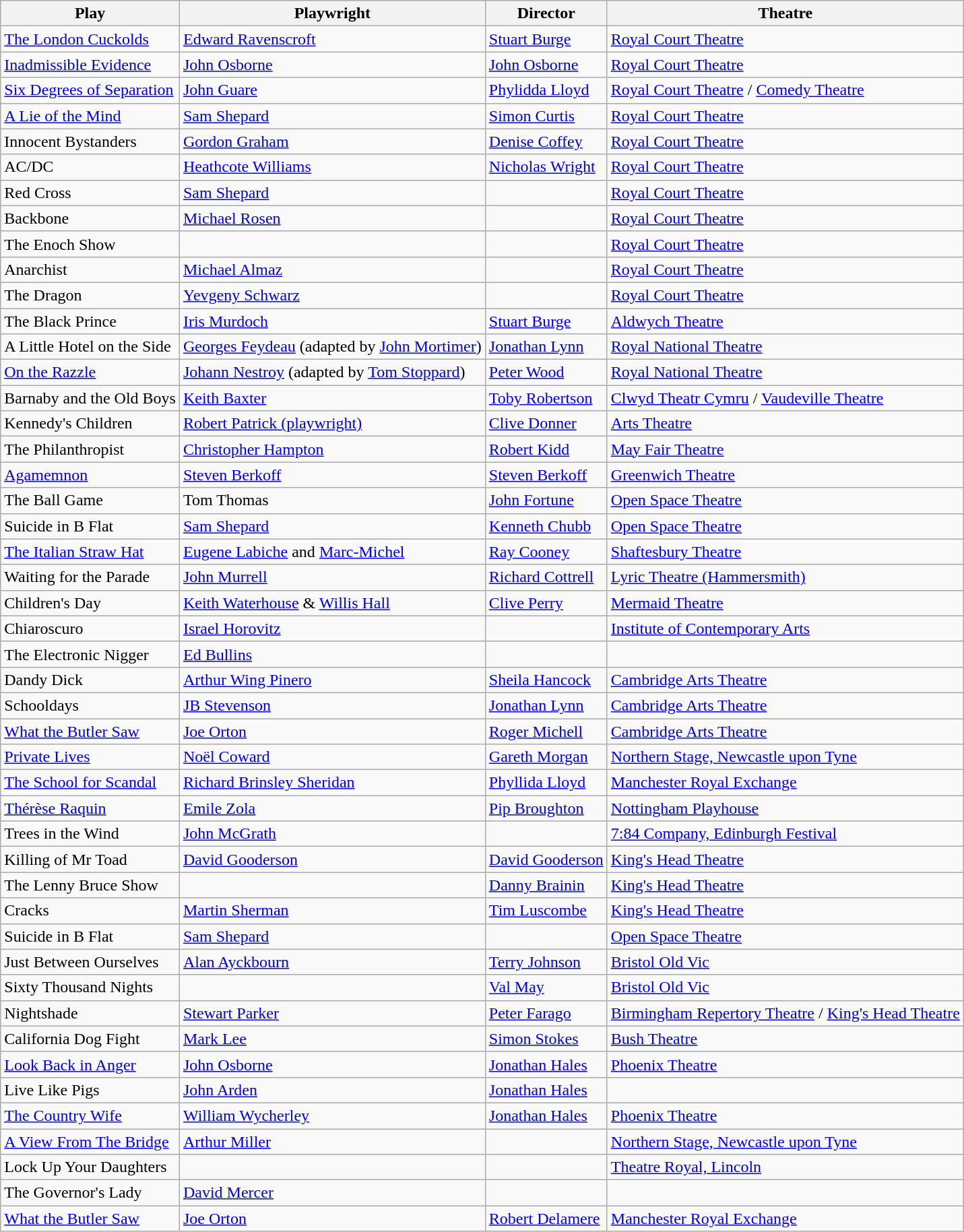<table class="wikitable sortable">
<tr>
<th>Play</th>
<th>Playwright</th>
<th>Director</th>
<th>Theatre</th>
</tr>
<tr>
<td><a href='#'>The London Cuckolds</a></td>
<td><a href='#'>Edward Ravenscroft</a></td>
<td><a href='#'>Stuart Burge</a></td>
<td><a href='#'>Royal Court Theatre</a></td>
</tr>
<tr>
<td><a href='#'>Inadmissible Evidence</a></td>
<td><a href='#'>John Osborne</a></td>
<td><a href='#'>John Osborne</a></td>
<td><a href='#'>Royal Court Theatre</a></td>
</tr>
<tr>
<td><a href='#'>Six Degrees of Separation</a></td>
<td><a href='#'>John Guare</a></td>
<td><a href='#'>Phylidda Lloyd</a></td>
<td><a href='#'>Royal Court Theatre</a> / <a href='#'>Comedy Theatre</a></td>
</tr>
<tr>
<td><a href='#'>A Lie of the Mind</a></td>
<td><a href='#'>Sam Shepard</a></td>
<td><a href='#'>Simon Curtis</a></td>
<td><a href='#'>Royal Court Theatre</a></td>
</tr>
<tr>
<td>Innocent Bystanders</td>
<td><a href='#'>Gordon Graham</a></td>
<td><a href='#'>Denise Coffey</a></td>
<td><a href='#'>Royal Court Theatre</a></td>
</tr>
<tr>
<td>AC/DC</td>
<td><a href='#'>Heathcote Williams</a></td>
<td><a href='#'>Nicholas Wright</a></td>
<td><a href='#'>Royal Court Theatre</a></td>
</tr>
<tr>
<td>Red Cross</td>
<td><a href='#'>Sam Shepard</a></td>
<td></td>
<td><a href='#'>Royal Court Theatre</a></td>
</tr>
<tr>
<td>Backbone</td>
<td><a href='#'>Michael Rosen</a></td>
<td></td>
<td><a href='#'>Royal Court Theatre</a></td>
</tr>
<tr>
<td>The Enoch Show</td>
<td></td>
<td></td>
<td><a href='#'>Royal Court Theatre</a></td>
</tr>
<tr>
<td>Anarchist</td>
<td><a href='#'>Michael Almaz</a></td>
<td></td>
<td><a href='#'>Royal Court Theatre</a></td>
</tr>
<tr>
<td>The Dragon</td>
<td><a href='#'>Yevgeny Schwarz</a></td>
<td></td>
<td><a href='#'>Royal Court Theatre</a></td>
</tr>
<tr>
<td>The Black Prince</td>
<td><a href='#'>Iris Murdoch</a></td>
<td><a href='#'>Stuart Burge</a></td>
<td><a href='#'>Aldwych Theatre</a></td>
</tr>
<tr>
<td>A Little Hotel on the Side</td>
<td><a href='#'>Georges Feydeau</a> (adapted by <a href='#'>John Mortimer</a>)</td>
<td><a href='#'>Jonathan Lynn</a></td>
<td><a href='#'>Royal National Theatre</a></td>
</tr>
<tr>
<td><a href='#'>On the Razzle</a></td>
<td><a href='#'>Johann Nestroy</a> (adapted by <a href='#'>Tom Stoppard</a>)</td>
<td><a href='#'>Peter Wood</a></td>
<td><a href='#'>Royal National Theatre</a></td>
</tr>
<tr>
<td>Barnaby and the Old Boys</td>
<td><a href='#'>Keith Baxter</a></td>
<td><a href='#'>Toby Robertson</a></td>
<td><a href='#'>Clwyd Theatr Cymru</a> / <a href='#'>Vaudeville Theatre</a></td>
</tr>
<tr>
<td>Kennedy's Children</td>
<td><a href='#'>Robert Patrick (playwright)</a></td>
<td><a href='#'>Clive Donner</a></td>
<td><a href='#'>Arts Theatre</a></td>
</tr>
<tr>
<td>The Philanthropist</td>
<td><a href='#'>Christopher Hampton</a></td>
<td><a href='#'>Robert Kidd</a></td>
<td><a href='#'>May Fair Theatre</a></td>
</tr>
<tr>
<td><a href='#'>Agamemnon</a></td>
<td><a href='#'>Steven Berkoff</a></td>
<td><a href='#'>Steven Berkoff</a></td>
<td><a href='#'>Greenwich Theatre</a></td>
</tr>
<tr>
<td>The Ball Game</td>
<td>Tom Thomas</td>
<td><a href='#'>John Fortune</a></td>
<td><a href='#'>Open Space Theatre</a></td>
</tr>
<tr>
<td>Suicide in B Flat</td>
<td><a href='#'>Sam Shepard</a></td>
<td><a href='#'>Kenneth Chubb</a></td>
<td><a href='#'>Open Space Theatre</a></td>
</tr>
<tr>
<td><a href='#'>The Italian Straw Hat</a></td>
<td><a href='#'>Eugene Labiche</a> and <a href='#'>Marc-Michel</a></td>
<td><a href='#'>Ray Cooney</a></td>
<td><a href='#'>Shaftesbury Theatre</a></td>
</tr>
<tr>
<td>Waiting for the Parade</td>
<td><a href='#'>John Murrell</a></td>
<td><a href='#'>Richard Cottrell</a></td>
<td><a href='#'>Lyric Theatre (Hammersmith)</a></td>
</tr>
<tr>
<td>Children's Day</td>
<td><a href='#'>Keith Waterhouse</a> & <a href='#'>Willis Hall</a></td>
<td><a href='#'>Clive Perry</a></td>
<td><a href='#'>Mermaid Theatre</a></td>
</tr>
<tr>
<td>Chiaroscuro</td>
<td><a href='#'>Israel Horovitz</a></td>
<td></td>
<td><a href='#'>Institute of Contemporary Arts</a></td>
</tr>
<tr>
<td>The Electronic Nigger</td>
<td><a href='#'>Ed Bullins</a></td>
<td></td>
<td></td>
</tr>
<tr>
<td>Dandy Dick</td>
<td><a href='#'>Arthur Wing Pinero</a></td>
<td><a href='#'>Sheila Hancock</a></td>
<td><a href='#'>Cambridge Arts Theatre</a></td>
</tr>
<tr>
<td>Schooldays</td>
<td><a href='#'>JB Stevenson</a></td>
<td><a href='#'>Jonathan Lynn</a></td>
<td><a href='#'>Cambridge Arts Theatre</a></td>
</tr>
<tr>
<td><a href='#'>What the Butler Saw</a></td>
<td><a href='#'>Joe Orton</a></td>
<td><a href='#'>Roger Michell</a></td>
<td><a href='#'>Cambridge Arts Theatre</a></td>
</tr>
<tr>
<td><a href='#'>Private Lives</a></td>
<td><a href='#'>Noël Coward</a></td>
<td><a href='#'>Gareth Morgan</a></td>
<td><a href='#'>Northern Stage, Newcastle upon Tyne</a></td>
</tr>
<tr>
<td><a href='#'>The School for Scandal</a></td>
<td><a href='#'>Richard Brinsley Sheridan</a></td>
<td><a href='#'>Phyllida Lloyd</a></td>
<td><a href='#'>Manchester Royal Exchange</a></td>
</tr>
<tr>
<td><a href='#'>Thérèse Raquin</a></td>
<td><a href='#'>Emile Zola</a></td>
<td><a href='#'>Pip Broughton</a></td>
<td><a href='#'>Nottingham Playhouse</a></td>
</tr>
<tr>
<td>Trees in the Wind</td>
<td><a href='#'>John McGrath</a></td>
<td></td>
<td><a href='#'>7:84 Company, Edinburgh Festival</a></td>
</tr>
<tr>
<td>Killing of Mr Toad</td>
<td><a href='#'>David Gooderson</a></td>
<td><a href='#'>David Gooderson</a></td>
<td><a href='#'>King's Head Theatre</a></td>
</tr>
<tr>
<td>The Lenny Bruce Show</td>
<td></td>
<td><a href='#'>Danny Brainin</a></td>
<td><a href='#'>King's Head Theatre</a></td>
</tr>
<tr>
<td>Cracks</td>
<td><a href='#'>Martin Sherman</a></td>
<td><a href='#'>Tim Luscombe</a></td>
<td><a href='#'>King's Head Theatre</a></td>
</tr>
<tr>
<td>Suicide in B Flat</td>
<td><a href='#'>Sam Shepard</a></td>
<td></td>
<td><a href='#'>Open Space Theatre</a></td>
</tr>
<tr>
<td>Just Between Ourselves</td>
<td><a href='#'>Alan Ayckbourn</a></td>
<td><a href='#'>Terry Johnson</a></td>
<td><a href='#'>Bristol Old Vic</a></td>
</tr>
<tr>
<td>Sixty Thousand Nights</td>
<td></td>
<td><a href='#'>Val May</a></td>
<td><a href='#'>Bristol Old Vic</a></td>
</tr>
<tr>
<td>Nightshade</td>
<td><a href='#'>Stewart Parker</a></td>
<td><a href='#'>Peter Farago</a></td>
<td><a href='#'>Birmingham Repertory Theatre</a> / <a href='#'>King's Head Theatre</a></td>
</tr>
<tr>
<td>California Dog Fight</td>
<td><a href='#'>Mark Lee</a></td>
<td><a href='#'>Simon Stokes</a></td>
<td><a href='#'>Bush Theatre</a></td>
</tr>
<tr>
<td><a href='#'>Look Back in Anger</a></td>
<td><a href='#'>John Osborne</a></td>
<td><a href='#'>Jonathan Hales</a></td>
<td><a href='#'>Phoenix Theatre</a></td>
</tr>
<tr>
<td>Live Like Pigs</td>
<td><a href='#'>John Arden</a></td>
<td><a href='#'>Jonathan Hales</a></td>
<td></td>
</tr>
<tr>
<td><a href='#'>The Country Wife</a></td>
<td><a href='#'>William Wycherley</a></td>
<td><a href='#'>Jonathan Hales</a></td>
<td><a href='#'>Phoenix Theatre</a></td>
</tr>
<tr>
<td><a href='#'>A View From The Bridge</a></td>
<td><a href='#'>Arthur Miller</a></td>
<td></td>
<td><a href='#'>Northern Stage, Newcastle upon Tyne</a></td>
</tr>
<tr>
<td>Lock Up Your Daughters</td>
<td></td>
<td></td>
<td><a href='#'>Theatre Royal, Lincoln</a></td>
</tr>
<tr>
<td>The Governor's Lady</td>
<td><a href='#'>David Mercer</a></td>
<td></td>
<td></td>
</tr>
<tr>
<td><a href='#'>What the Butler Saw</a></td>
<td><a href='#'>Joe Orton</a></td>
<td><a href='#'>Robert Delamere</a></td>
<td><a href='#'>Manchester Royal Exchange</a></td>
</tr>
</table>
